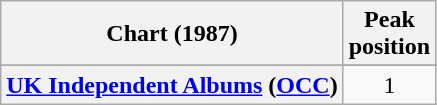<table class="wikitable sortable plainrowheaders">
<tr>
<th scope="col">Chart (1987)</th>
<th scope="col">Peak<br>position</th>
</tr>
<tr>
</tr>
<tr>
<th scope="row"><a href='#'>UK Independent Albums</a> (<a href='#'>OCC</a>)</th>
<td style="text-align:center;">1</td>
</tr>
</table>
